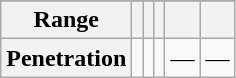<table class="wikitable">
<tr>
</tr>
<tr>
<th>Range</th>
<th></th>
<th></th>
<th></th>
<th></th>
<th></th>
</tr>
<tr>
<th>Penetration</th>
<td></td>
<td></td>
<td></td>
<td>—</td>
<td>—</td>
</tr>
</table>
